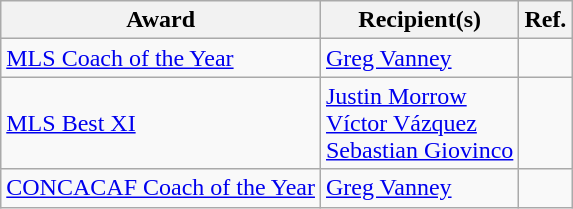<table class=wikitable>
<tr>
<th>Award</th>
<th>Recipient(s)</th>
<th>Ref.</th>
</tr>
<tr>
<td><a href='#'>MLS Coach of the Year</a></td>
<td> <a href='#'>Greg Vanney</a></td>
<td></td>
</tr>
<tr>
<td><a href='#'>MLS Best XI</a></td>
<td> <a href='#'>Justin Morrow</a><br> <a href='#'>Víctor Vázquez</a><br> <a href='#'>Sebastian Giovinco</a></td>
<td></td>
</tr>
<tr>
<td><a href='#'>CONCACAF Coach of the Year</a></td>
<td> <a href='#'>Greg Vanney</a></td>
<td></td>
</tr>
</table>
